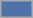<table style="background:#5072AB; border: 1px solid #aaaaaa;padding:5px 10px 5px 10px">
</table>
